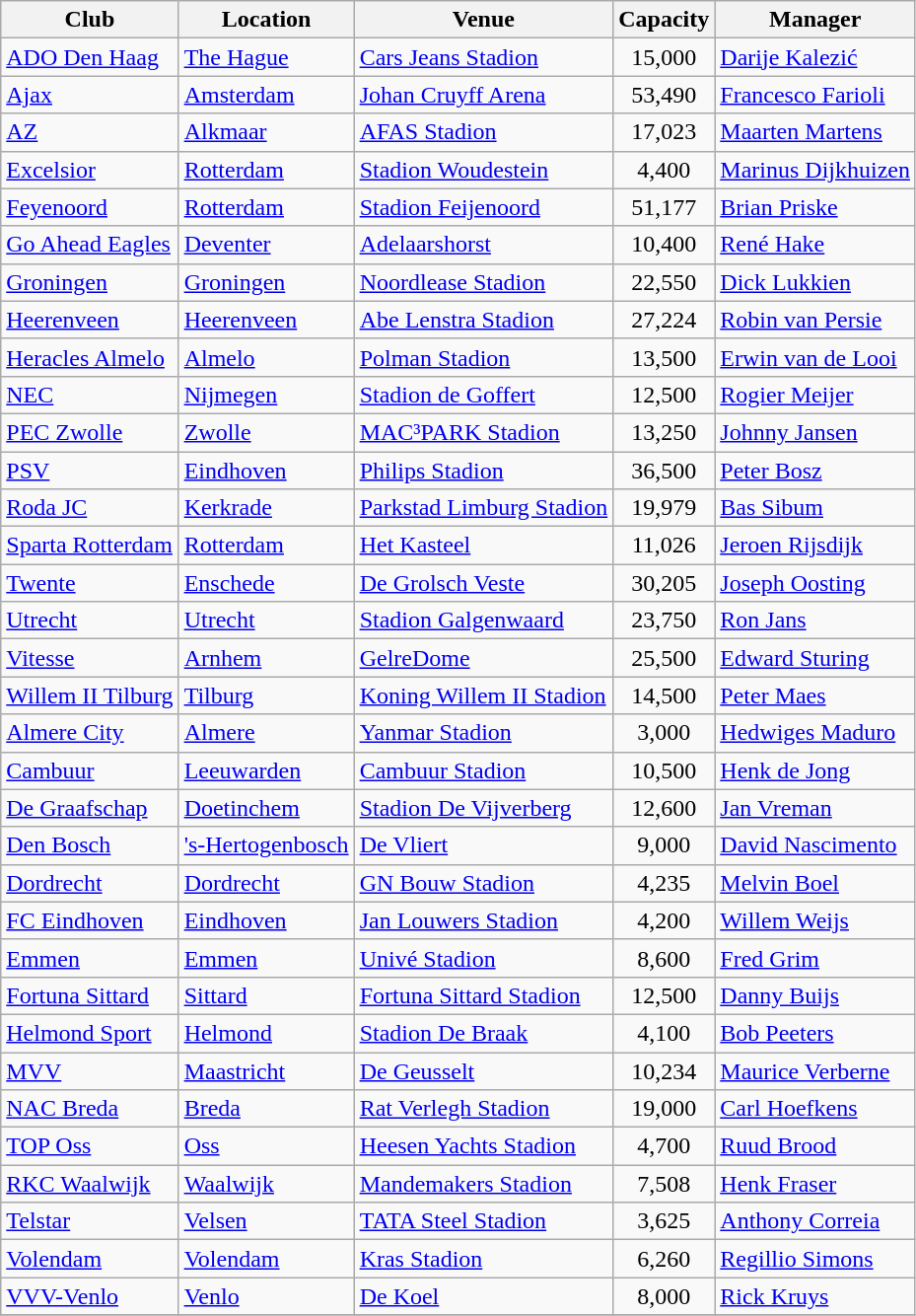<table class="wikitable sortable">
<tr>
<th>Club</th>
<th>Location</th>
<th>Venue</th>
<th>Capacity</th>
<th>Manager</th>
</tr>
<tr>
<td><a href='#'>ADO Den Haag</a></td>
<td><a href='#'>The Hague</a></td>
<td><a href='#'>Cars Jeans Stadion</a></td>
<td align="center">15,000</td>
<td> <a href='#'>Darije Kalezić</a></td>
</tr>
<tr>
<td><a href='#'>Ajax</a></td>
<td><a href='#'>Amsterdam</a></td>
<td><a href='#'>Johan Cruyff Arena</a></td>
<td align="center">53,490</td>
<td> <a href='#'>Francesco Farioli</a></td>
</tr>
<tr>
<td><a href='#'>AZ</a></td>
<td><a href='#'>Alkmaar</a></td>
<td><a href='#'>AFAS Stadion</a></td>
<td align="center">17,023</td>
<td> <a href='#'>Maarten Martens</a></td>
</tr>
<tr>
<td><a href='#'>Excelsior</a></td>
<td><a href='#'>Rotterdam</a></td>
<td><a href='#'>Stadion Woudestein</a></td>
<td align="center">4,400</td>
<td> <a href='#'>Marinus Dijkhuizen</a></td>
</tr>
<tr>
<td><a href='#'>Feyenoord</a></td>
<td><a href='#'>Rotterdam</a></td>
<td><a href='#'>Stadion Feijenoord</a></td>
<td align="center">51,177</td>
<td> <a href='#'>Brian Priske</a></td>
</tr>
<tr>
<td><a href='#'>Go Ahead Eagles</a></td>
<td><a href='#'>Deventer</a></td>
<td><a href='#'>Adelaarshorst</a></td>
<td align="center">10,400</td>
<td> <a href='#'>René Hake</a></td>
</tr>
<tr>
<td><a href='#'>Groningen</a></td>
<td><a href='#'>Groningen</a></td>
<td><a href='#'>Noordlease Stadion</a></td>
<td align="center">22,550</td>
<td> <a href='#'>Dick Lukkien</a></td>
</tr>
<tr>
<td><a href='#'>Heerenveen</a></td>
<td><a href='#'>Heerenveen</a></td>
<td><a href='#'>Abe Lenstra Stadion</a></td>
<td align="center">27,224</td>
<td> <a href='#'>Robin van Persie</a></td>
</tr>
<tr>
<td><a href='#'>Heracles Almelo</a></td>
<td><a href='#'>Almelo</a></td>
<td><a href='#'>Polman Stadion</a></td>
<td align="center">13,500</td>
<td> <a href='#'>Erwin van de Looi</a></td>
</tr>
<tr>
<td><a href='#'>NEC</a></td>
<td><a href='#'>Nijmegen</a></td>
<td><a href='#'>Stadion de Goffert</a></td>
<td align="center">12,500</td>
<td> <a href='#'>Rogier Meijer</a></td>
</tr>
<tr>
<td><a href='#'>PEC Zwolle</a></td>
<td><a href='#'>Zwolle</a></td>
<td><a href='#'>MAC³PARK Stadion</a></td>
<td align="center">13,250</td>
<td> <a href='#'>Johnny Jansen</a></td>
</tr>
<tr>
<td><a href='#'>PSV</a></td>
<td><a href='#'>Eindhoven</a></td>
<td><a href='#'>Philips Stadion</a></td>
<td align="center">36,500</td>
<td> <a href='#'>Peter Bosz</a></td>
</tr>
<tr>
<td><a href='#'>Roda JC</a></td>
<td><a href='#'>Kerkrade</a></td>
<td><a href='#'>Parkstad Limburg Stadion</a></td>
<td align="center">19,979</td>
<td> <a href='#'>Bas Sibum</a></td>
</tr>
<tr>
<td><a href='#'>Sparta Rotterdam</a></td>
<td><a href='#'>Rotterdam</a></td>
<td><a href='#'>Het Kasteel</a></td>
<td align="center">11,026</td>
<td> <a href='#'>Jeroen Rijsdijk</a></td>
</tr>
<tr>
<td><a href='#'>Twente</a></td>
<td><a href='#'>Enschede</a></td>
<td><a href='#'>De Grolsch Veste</a></td>
<td align="center">30,205</td>
<td> <a href='#'>Joseph Oosting</a></td>
</tr>
<tr>
<td><a href='#'>Utrecht</a></td>
<td><a href='#'>Utrecht</a></td>
<td><a href='#'>Stadion Galgenwaard</a></td>
<td align="center">23,750</td>
<td> <a href='#'>Ron Jans</a></td>
</tr>
<tr>
<td><a href='#'>Vitesse</a></td>
<td><a href='#'>Arnhem</a></td>
<td><a href='#'>GelreDome</a></td>
<td align="center">25,500</td>
<td> <a href='#'>Edward Sturing</a></td>
</tr>
<tr>
<td><a href='#'>Willem II Tilburg</a></td>
<td><a href='#'>Tilburg</a></td>
<td><a href='#'>Koning Willem II Stadion</a></td>
<td align="center">14,500</td>
<td> <a href='#'>Peter Maes</a></td>
</tr>
<tr>
<td><a href='#'>Almere City</a></td>
<td><a href='#'>Almere</a></td>
<td><a href='#'>Yanmar Stadion</a></td>
<td align="center">3,000</td>
<td> <a href='#'>Hedwiges Maduro</a></td>
</tr>
<tr>
<td><a href='#'>Cambuur</a></td>
<td><a href='#'>Leeuwarden</a></td>
<td><a href='#'>Cambuur Stadion</a></td>
<td align="center">10,500</td>
<td> <a href='#'>Henk de Jong</a></td>
</tr>
<tr>
<td><a href='#'>De Graafschap</a></td>
<td><a href='#'>Doetinchem</a></td>
<td><a href='#'>Stadion De Vijverberg</a></td>
<td align="center">12,600</td>
<td> <a href='#'>Jan Vreman</a></td>
</tr>
<tr>
<td><a href='#'>Den Bosch</a></td>
<td><a href='#'>'s-Hertogenbosch</a></td>
<td><a href='#'>De Vliert</a></td>
<td align="center">9,000</td>
<td> <a href='#'>David Nascimento</a></td>
</tr>
<tr>
<td><a href='#'>Dordrecht</a></td>
<td><a href='#'>Dordrecht</a></td>
<td><a href='#'>GN Bouw Stadion</a></td>
<td align="center">4,235</td>
<td> <a href='#'>Melvin Boel</a></td>
</tr>
<tr>
<td><a href='#'>FC Eindhoven</a></td>
<td><a href='#'>Eindhoven</a></td>
<td><a href='#'>Jan Louwers Stadion</a></td>
<td align="center">4,200</td>
<td> <a href='#'>Willem Weijs</a></td>
</tr>
<tr>
<td><a href='#'>Emmen</a></td>
<td><a href='#'>Emmen</a></td>
<td><a href='#'>Univé Stadion</a></td>
<td align="center">8,600</td>
<td> <a href='#'>Fred Grim</a></td>
</tr>
<tr>
<td><a href='#'>Fortuna Sittard</a></td>
<td><a href='#'>Sittard</a></td>
<td><a href='#'>Fortuna Sittard Stadion</a></td>
<td align="center">12,500</td>
<td> <a href='#'>Danny Buijs</a></td>
</tr>
<tr>
<td><a href='#'>Helmond Sport</a></td>
<td><a href='#'>Helmond</a></td>
<td><a href='#'>Stadion De Braak</a></td>
<td align="center">4,100</td>
<td> <a href='#'>Bob Peeters</a></td>
</tr>
<tr>
<td><a href='#'>MVV</a></td>
<td><a href='#'>Maastricht</a></td>
<td><a href='#'>De Geusselt</a></td>
<td align="center">10,234</td>
<td> <a href='#'>Maurice Verberne</a></td>
</tr>
<tr>
<td><a href='#'>NAC Breda</a></td>
<td><a href='#'>Breda</a></td>
<td><a href='#'>Rat Verlegh Stadion</a></td>
<td align="center">19,000</td>
<td> <a href='#'>Carl Hoefkens</a></td>
</tr>
<tr>
<td><a href='#'>TOP Oss</a></td>
<td><a href='#'>Oss</a></td>
<td><a href='#'>Heesen Yachts Stadion</a></td>
<td align="center">4,700</td>
<td> <a href='#'>Ruud Brood</a></td>
</tr>
<tr>
<td><a href='#'>RKC Waalwijk</a></td>
<td><a href='#'>Waalwijk</a></td>
<td><a href='#'>Mandemakers Stadion</a></td>
<td align="center">7,508</td>
<td> <a href='#'>Henk Fraser</a></td>
</tr>
<tr>
<td><a href='#'>Telstar</a></td>
<td><a href='#'>Velsen</a></td>
<td><a href='#'>TATA Steel Stadion</a></td>
<td align="center">3,625</td>
<td> <a href='#'>Anthony Correia</a></td>
</tr>
<tr>
<td><a href='#'>Volendam</a></td>
<td><a href='#'>Volendam</a></td>
<td><a href='#'>Kras Stadion</a></td>
<td align="center">6,260</td>
<td> <a href='#'>Regillio Simons</a></td>
</tr>
<tr>
<td><a href='#'>VVV-Venlo</a></td>
<td><a href='#'>Venlo</a></td>
<td><a href='#'>De Koel</a></td>
<td align="center">8,000</td>
<td> <a href='#'>Rick Kruys</a></td>
</tr>
<tr>
</tr>
</table>
